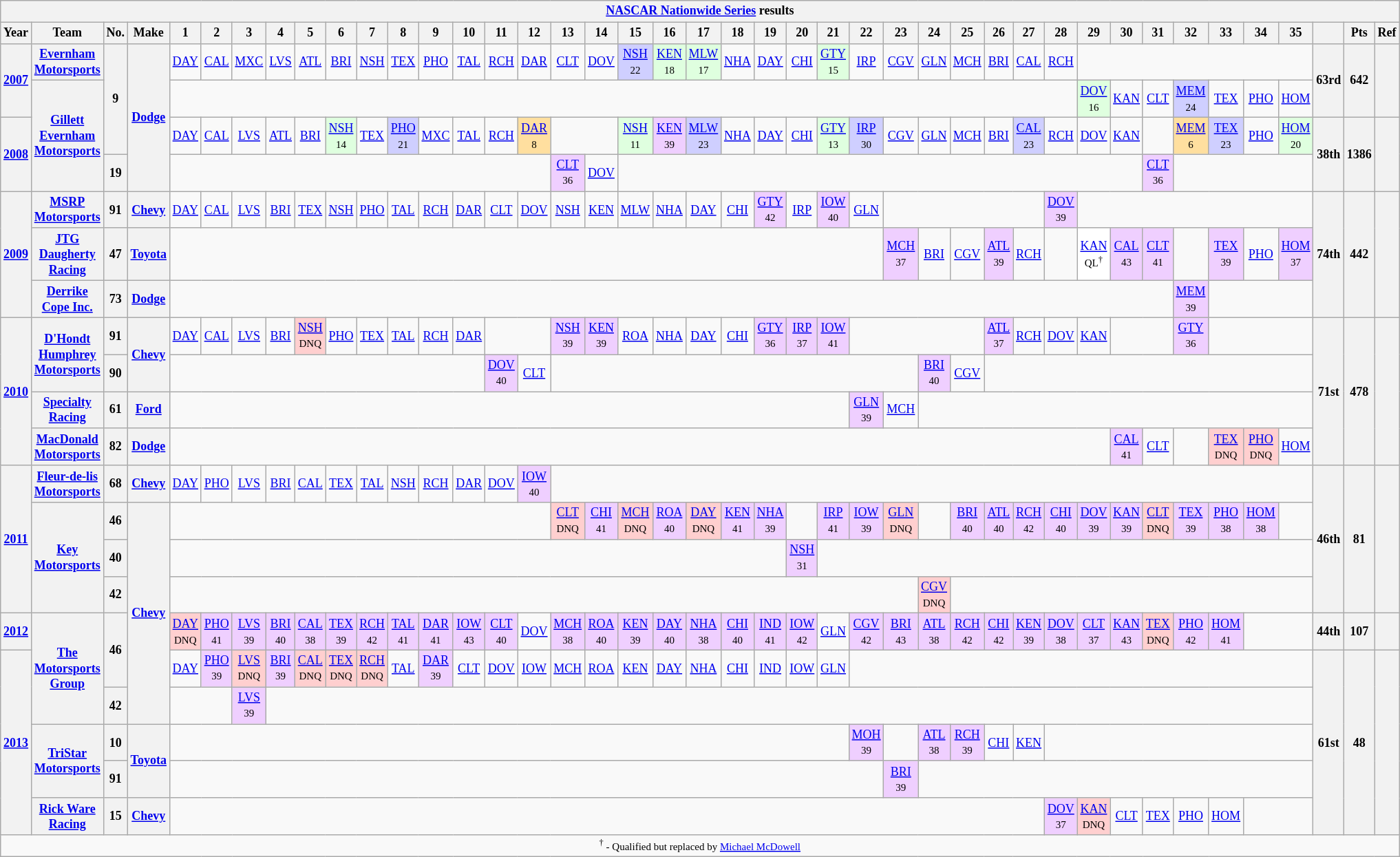<table class="wikitable" style="text-align:center; font-size:75%">
<tr>
<th colspan=42><a href='#'>NASCAR Nationwide Series</a> results</th>
</tr>
<tr>
<th>Year</th>
<th>Team</th>
<th>No.</th>
<th>Make</th>
<th>1</th>
<th>2</th>
<th>3</th>
<th>4</th>
<th>5</th>
<th>6</th>
<th>7</th>
<th>8</th>
<th>9</th>
<th>10</th>
<th>11</th>
<th>12</th>
<th>13</th>
<th>14</th>
<th>15</th>
<th>16</th>
<th>17</th>
<th>18</th>
<th>19</th>
<th>20</th>
<th>21</th>
<th>22</th>
<th>23</th>
<th>24</th>
<th>25</th>
<th>26</th>
<th>27</th>
<th>28</th>
<th>29</th>
<th>30</th>
<th>31</th>
<th>32</th>
<th>33</th>
<th>34</th>
<th>35</th>
<th></th>
<th>Pts</th>
<th>Ref</th>
</tr>
<tr>
<th rowspan=2><a href='#'>2007</a></th>
<th><a href='#'>Evernham Motorsports</a></th>
<th rowspan=3>9</th>
<th rowspan=4><a href='#'>Dodge</a></th>
<td><a href='#'>DAY</a></td>
<td><a href='#'>CAL</a></td>
<td><a href='#'>MXC</a></td>
<td><a href='#'>LVS</a></td>
<td><a href='#'>ATL</a></td>
<td><a href='#'>BRI</a></td>
<td><a href='#'>NSH</a></td>
<td><a href='#'>TEX</a></td>
<td><a href='#'>PHO</a></td>
<td><a href='#'>TAL</a></td>
<td><a href='#'>RCH</a></td>
<td><a href='#'>DAR</a></td>
<td><a href='#'>CLT</a></td>
<td><a href='#'>DOV</a></td>
<td style="background:#CFCFFF;"><a href='#'>NSH</a><br><small>22</small></td>
<td style="background:#DFFFDF;"><a href='#'>KEN</a><br><small>18</small></td>
<td style="background:#DFFFDF;"><a href='#'>MLW</a><br><small>17</small></td>
<td><a href='#'>NHA</a></td>
<td><a href='#'>DAY</a></td>
<td><a href='#'>CHI</a></td>
<td style="background:#DFFFDF;"><a href='#'>GTY</a><br><small>15</small></td>
<td><a href='#'>IRP</a></td>
<td><a href='#'>CGV</a></td>
<td><a href='#'>GLN</a></td>
<td><a href='#'>MCH</a></td>
<td><a href='#'>BRI</a></td>
<td><a href='#'>CAL</a></td>
<td><a href='#'>RCH</a></td>
<td colspan=7></td>
<th rowspan=2>63rd</th>
<th rowspan=2>642</th>
<th rowspan=2></th>
</tr>
<tr>
<th rowspan=3><a href='#'>Gillett Evernham Motorsports</a></th>
<td colspan=28></td>
<td style="background:#DFFFDF;"><a href='#'>DOV</a><br><small>16</small></td>
<td><a href='#'>KAN</a></td>
<td><a href='#'>CLT</a></td>
<td style="background:#CFCFFF;"><a href='#'>MEM</a><br><small>24</small></td>
<td><a href='#'>TEX</a></td>
<td><a href='#'>PHO</a></td>
<td><a href='#'>HOM</a></td>
</tr>
<tr>
<th rowspan=2><a href='#'>2008</a></th>
<td><a href='#'>DAY</a></td>
<td><a href='#'>CAL</a></td>
<td><a href='#'>LVS</a></td>
<td><a href='#'>ATL</a></td>
<td><a href='#'>BRI</a></td>
<td style="background:#DFFFDF;"><a href='#'>NSH</a><br><small>14</small></td>
<td><a href='#'>TEX</a></td>
<td style="background:#CFCFFF;"><a href='#'>PHO</a><br><small>21</small></td>
<td><a href='#'>MXC</a></td>
<td><a href='#'>TAL</a></td>
<td><a href='#'>RCH</a></td>
<td style="background:#FFDF9F;"><a href='#'>DAR</a><br><small>8</small></td>
<td colspan=2></td>
<td style="background:#DFFFDF;"><a href='#'>NSH</a><br><small>11</small></td>
<td style="background:#EFCFFF;"><a href='#'>KEN</a><br><small>39</small></td>
<td style="background:#CFCFFF;"><a href='#'>MLW</a><br><small>23</small></td>
<td><a href='#'>NHA</a></td>
<td><a href='#'>DAY</a></td>
<td><a href='#'>CHI</a></td>
<td style="background:#DFFFDF;"><a href='#'>GTY</a><br><small>13</small></td>
<td style="background:#CFCFFF;"><a href='#'>IRP</a><br><small>30</small></td>
<td><a href='#'>CGV</a></td>
<td><a href='#'>GLN</a></td>
<td><a href='#'>MCH</a></td>
<td><a href='#'>BRI</a></td>
<td style="background:#CFCFFF;"><a href='#'>CAL</a><br><small>23</small></td>
<td><a href='#'>RCH</a></td>
<td><a href='#'>DOV</a></td>
<td><a href='#'>KAN</a></td>
<td></td>
<td style="background:#FFDF9F;"><a href='#'>MEM</a><br><small>6</small></td>
<td style="background:#CFCFFF;"><a href='#'>TEX</a><br><small>23</small></td>
<td><a href='#'>PHO</a></td>
<td style="background:#DFFFDF;"><a href='#'>HOM</a><br><small>20</small></td>
<th rowspan=2>38th</th>
<th rowspan=2>1386</th>
<th rowspan=2></th>
</tr>
<tr>
<th>19</th>
<td colspan=12></td>
<td style="background:#EFCFFF;"><a href='#'>CLT</a><br><small>36</small></td>
<td><a href='#'>DOV</a></td>
<td colspan=16></td>
<td style="background:#EFCFFF;"><a href='#'>CLT</a><br><small>36</small></td>
<td colspan=4></td>
</tr>
<tr>
<th rowspan=3><a href='#'>2009</a></th>
<th><a href='#'>MSRP Motorsports</a></th>
<th>91</th>
<th><a href='#'>Chevy</a></th>
<td><a href='#'>DAY</a></td>
<td><a href='#'>CAL</a></td>
<td><a href='#'>LVS</a></td>
<td><a href='#'>BRI</a></td>
<td><a href='#'>TEX</a></td>
<td><a href='#'>NSH</a></td>
<td><a href='#'>PHO</a></td>
<td><a href='#'>TAL</a></td>
<td><a href='#'>RCH</a></td>
<td><a href='#'>DAR</a></td>
<td><a href='#'>CLT</a></td>
<td><a href='#'>DOV</a></td>
<td><a href='#'>NSH</a></td>
<td><a href='#'>KEN</a></td>
<td><a href='#'>MLW</a></td>
<td><a href='#'>NHA</a></td>
<td><a href='#'>DAY</a></td>
<td><a href='#'>CHI</a></td>
<td style="background:#EFCFFF;"><a href='#'>GTY</a><br><small>42</small></td>
<td><a href='#'>IRP</a></td>
<td style="background:#EFCFFF;"><a href='#'>IOW</a><br><small>40</small></td>
<td><a href='#'>GLN</a></td>
<td colspan=5></td>
<td style="background:#EFCFFF;"><a href='#'>DOV</a><br><small>39</small></td>
<td colspan=7></td>
<th rowspan=3>74th</th>
<th rowspan=3>442</th>
<th rowspan=3></th>
</tr>
<tr>
<th><a href='#'>JTG Daugherty Racing</a></th>
<th>47</th>
<th><a href='#'>Toyota</a></th>
<td colspan=22></td>
<td style="background:#EFCFFF;"><a href='#'>MCH</a><br><small>37</small></td>
<td><a href='#'>BRI</a></td>
<td><a href='#'>CGV</a></td>
<td style="background:#EFCFFF;"><a href='#'>ATL</a><br><small>39</small></td>
<td><a href='#'>RCH</a></td>
<td></td>
<td style="background:#fff;"><a href='#'>KAN</a><br><small>QL<sup>†</sup></small></td>
<td style="background:#EFCFFF;"><a href='#'>CAL</a><br><small>43</small></td>
<td style="background:#EFCFFF;"><a href='#'>CLT</a><br><small>41</small></td>
<td></td>
<td style="background:#EFCFFF;"><a href='#'>TEX</a><br><small>39</small></td>
<td><a href='#'>PHO</a></td>
<td style="background:#EFCFFF;"><a href='#'>HOM</a><br><small>37</small></td>
</tr>
<tr>
<th><a href='#'>Derrike Cope Inc.</a></th>
<th>73</th>
<th><a href='#'>Dodge</a></th>
<td colspan=31></td>
<td style="background:#EFCFFF;"><a href='#'>MEM</a><br><small>39</small></td>
<td colspan=3></td>
</tr>
<tr>
<th rowspan=4><a href='#'>2010</a></th>
<th rowspan=2><a href='#'>D'Hondt Humphrey Motorsports</a></th>
<th>91</th>
<th rowspan=2><a href='#'>Chevy</a></th>
<td><a href='#'>DAY</a></td>
<td><a href='#'>CAL</a></td>
<td><a href='#'>LVS</a></td>
<td><a href='#'>BRI</a></td>
<td style="background:#FFCFCF;"><a href='#'>NSH</a><br><small>DNQ</small></td>
<td><a href='#'>PHO</a></td>
<td><a href='#'>TEX</a></td>
<td><a href='#'>TAL</a></td>
<td><a href='#'>RCH</a></td>
<td><a href='#'>DAR</a></td>
<td colspan=2></td>
<td style="background:#EFCFFF;"><a href='#'>NSH</a><br><small>39</small></td>
<td style="background:#EFCFFF;"><a href='#'>KEN</a><br><small>39</small></td>
<td><a href='#'>ROA</a></td>
<td><a href='#'>NHA</a></td>
<td><a href='#'>DAY</a></td>
<td><a href='#'>CHI</a></td>
<td style="background:#EFCFFF;"><a href='#'>GTY</a><br><small>36</small></td>
<td style="background:#EFCFFF;"><a href='#'>IRP</a><br><small>37</small></td>
<td style="background:#EFCFFF;"><a href='#'>IOW</a><br><small>41</small></td>
<td colspan=4></td>
<td style="background:#EFCFFF;"><a href='#'>ATL</a><br><small>37</small></td>
<td><a href='#'>RCH</a></td>
<td><a href='#'>DOV</a></td>
<td><a href='#'>KAN</a></td>
<td colspan=2></td>
<td style="background:#EFCFFF;"><a href='#'>GTY</a><br><small>36</small></td>
<td colspan=3></td>
<th rowspan=4>71st</th>
<th rowspan=4>478</th>
<th rowspan=4></th>
</tr>
<tr>
<th>90</th>
<td colspan=10></td>
<td style="background:#EFCFFF;"><a href='#'>DOV</a><br><small>40</small></td>
<td><a href='#'>CLT</a></td>
<td colspan=11></td>
<td style="background:#EFCFFF;"><a href='#'>BRI</a><br><small>40</small></td>
<td><a href='#'>CGV</a></td>
<td colspan=10></td>
</tr>
<tr>
<th><a href='#'>Specialty Racing</a></th>
<th>61</th>
<th><a href='#'>Ford</a></th>
<td colspan=21></td>
<td style="background:#EFCFFF;"><a href='#'>GLN</a><br><small>39</small></td>
<td><a href='#'>MCH</a></td>
<td colspan=12></td>
</tr>
<tr>
<th><a href='#'>MacDonald Motorsports</a></th>
<th>82</th>
<th><a href='#'>Dodge</a></th>
<td colspan=29></td>
<td style="background:#EFCFFF;"><a href='#'>CAL</a><br><small>41</small></td>
<td><a href='#'>CLT</a></td>
<td></td>
<td style="background:#FFCFCF;"><a href='#'>TEX</a><br><small>DNQ</small></td>
<td style="background:#FFCFCF;"><a href='#'>PHO</a><br><small>DNQ</small></td>
<td><a href='#'>HOM</a></td>
</tr>
<tr>
<th rowspan=4><a href='#'>2011</a></th>
<th><a href='#'>Fleur-de-lis Motorsports</a></th>
<th>68</th>
<th><a href='#'>Chevy</a></th>
<td><a href='#'>DAY</a></td>
<td><a href='#'>PHO</a></td>
<td><a href='#'>LVS</a></td>
<td><a href='#'>BRI</a></td>
<td><a href='#'>CAL</a></td>
<td><a href='#'>TEX</a></td>
<td><a href='#'>TAL</a></td>
<td><a href='#'>NSH</a></td>
<td><a href='#'>RCH</a></td>
<td><a href='#'>DAR</a></td>
<td><a href='#'>DOV</a></td>
<td style="background:#EFCFFF;"><a href='#'>IOW</a><br><small>40</small></td>
<td colspan=23></td>
<th rowspan=4>46th</th>
<th rowspan=4>81</th>
<th rowspan=4></th>
</tr>
<tr>
<th rowspan=3><a href='#'>Key Motorsports</a></th>
<th>46</th>
<th rowspan=6><a href='#'>Chevy</a></th>
<td colspan=12></td>
<td style="background:#FFCFCF;"><a href='#'>CLT</a><br><small>DNQ</small></td>
<td style="background:#EFCFFF;"><a href='#'>CHI</a><br><small>41</small></td>
<td style="background:#FFCFCF;"><a href='#'>MCH</a><br><small>DNQ</small></td>
<td style="background:#EFCFFF;"><a href='#'>ROA</a><br><small>40</small></td>
<td style="background:#FFCFCF;"><a href='#'>DAY</a><br><small>DNQ</small></td>
<td style="background:#EFCFFF;"><a href='#'>KEN</a><br><small>41</small></td>
<td style="background:#EFCFFF;"><a href='#'>NHA</a><br><small>39</small></td>
<td></td>
<td style="background:#EFCFFF;"><a href='#'>IRP</a><br><small>41</small></td>
<td style="background:#EFCFFF;"><a href='#'>IOW</a><br><small>39</small></td>
<td style="background:#FFCFCF;"><a href='#'>GLN</a><br><small>DNQ</small></td>
<td></td>
<td style="background:#EFCFFF;"><a href='#'>BRI</a><br><small>40</small></td>
<td style="background:#EFCFFF;"><a href='#'>ATL</a><br><small>40</small></td>
<td style="background:#EFCFFF;"><a href='#'>RCH</a><br><small>42</small></td>
<td style="background:#EFCFFF;"><a href='#'>CHI</a><br><small>40</small></td>
<td style="background:#EFCFFF;"><a href='#'>DOV</a><br><small>39</small></td>
<td style="background:#EFCFFF;"><a href='#'>KAN</a><br><small>39</small></td>
<td style="background:#FFCFCF;"><a href='#'>CLT</a><br><small>DNQ</small></td>
<td style="background:#EFCFFF;"><a href='#'>TEX</a><br><small>39</small></td>
<td style="background:#EFCFFF;"><a href='#'>PHO</a><br><small>38</small></td>
<td style="background:#EFCFFF;"><a href='#'>HOM</a><br><small>38</small></td>
<td></td>
</tr>
<tr>
<th>40</th>
<td colspan=19></td>
<td style="background:#EFCFFF;"><a href='#'>NSH</a><br><small>31</small></td>
<td colspan=15></td>
</tr>
<tr>
<th>42</th>
<td colspan=23></td>
<td style="background:#FFCFCF;"><a href='#'>CGV</a><br><small>DNQ</small></td>
<td colspan=11></td>
</tr>
<tr>
<th><a href='#'>2012</a></th>
<th rowspan=3><a href='#'>The Motorsports Group</a></th>
<th rowspan=2>46</th>
<td style="background:#FFCFCF;"><a href='#'>DAY</a><br><small>DNQ</small></td>
<td style="background:#EFCFFF;"><a href='#'>PHO</a><br><small>41</small></td>
<td style="background:#EFCFFF;"><a href='#'>LVS</a><br><small>39</small></td>
<td style="background:#EFCFFF;"><a href='#'>BRI</a><br><small>40</small></td>
<td style="background:#EFCFFF;"><a href='#'>CAL</a><br><small>38</small></td>
<td style="background:#EFCFFF;"><a href='#'>TEX</a><br><small>39</small></td>
<td style="background:#EFCFFF;"><a href='#'>RCH</a><br><small>42</small></td>
<td style="background:#EFCFFF;"><a href='#'>TAL</a><br><small>41</small></td>
<td style="background:#EFCFFF;"><a href='#'>DAR</a><br><small>41</small></td>
<td style="background:#EFCFFF;"><a href='#'>IOW</a><br><small>43</small></td>
<td style="background:#EFCFFF;"><a href='#'>CLT</a><br><small>40</small></td>
<td><a href='#'>DOV</a></td>
<td style="background:#EFCFFF;"><a href='#'>MCH</a><br><small>38</small></td>
<td style="background:#EFCFFF;"><a href='#'>ROA</a><br><small>40</small></td>
<td style="background:#EFCFFF;"><a href='#'>KEN</a><br><small>39</small></td>
<td style="background:#EFCFFF;"><a href='#'>DAY</a><br><small>40</small></td>
<td style="background:#EFCFFF;"><a href='#'>NHA</a><br><small>38</small></td>
<td style="background:#EFCFFF;"><a href='#'>CHI</a><br><small>40</small></td>
<td style="background:#EFCFFF;"><a href='#'>IND</a><br><small>41</small></td>
<td style="background:#EFCFFF;"><a href='#'>IOW</a><br><small>42</small></td>
<td><a href='#'>GLN</a></td>
<td style="background:#EFCFFF;"><a href='#'>CGV</a><br><small>42</small></td>
<td style="background:#EFCFFF;"><a href='#'>BRI</a><br><small>43</small></td>
<td style="background:#EFCFFF;"><a href='#'>ATL</a><br><small>38</small></td>
<td style="background:#EFCFFF;"><a href='#'>RCH</a><br><small>42</small></td>
<td style="background:#EFCFFF;"><a href='#'>CHI</a><br><small>42</small></td>
<td style="background:#EFCFFF;"><a href='#'>KEN</a><br><small>39</small></td>
<td style="background:#EFCFFF;"><a href='#'>DOV</a><br><small>38</small></td>
<td style="background:#EFCFFF;"><a href='#'>CLT</a><br><small>37</small></td>
<td style="background:#EFCFFF;"><a href='#'>KAN</a><br><small>43</small></td>
<td style="background:#FFCFCF;"><a href='#'>TEX</a><br><small>DNQ</small></td>
<td style="background:#EFCFFF;"><a href='#'>PHO</a><br><small>42</small></td>
<td style="background:#EFCFFF;"><a href='#'>HOM</a><br><small>41</small></td>
<td colspan=2></td>
<th>44th</th>
<th>107</th>
<th></th>
</tr>
<tr>
<th rowspan=5><a href='#'>2013</a></th>
<td><a href='#'>DAY</a></td>
<td style="background:#EFCFFF;"><a href='#'>PHO</a><br><small>39</small></td>
<td style="background:#FFCFCF;"><a href='#'>LVS</a><br><small>DNQ</small></td>
<td style="background:#EFCFFF;"><a href='#'>BRI</a><br><small>39</small></td>
<td style="background:#FFCFCF;"><a href='#'>CAL</a><br><small>DNQ</small></td>
<td style="background:#FFCFCF;"><a href='#'>TEX</a><br><small>DNQ</small></td>
<td style="background:#FFCFCF;"><a href='#'>RCH</a><br><small>DNQ</small></td>
<td><a href='#'>TAL</a></td>
<td style="background:#EFCFFF;"><a href='#'>DAR</a><br><small>39</small></td>
<td><a href='#'>CLT</a></td>
<td><a href='#'>DOV</a></td>
<td><a href='#'>IOW</a></td>
<td><a href='#'>MCH</a></td>
<td><a href='#'>ROA</a></td>
<td><a href='#'>KEN</a></td>
<td><a href='#'>DAY</a></td>
<td><a href='#'>NHA</a></td>
<td><a href='#'>CHI</a></td>
<td><a href='#'>IND</a></td>
<td><a href='#'>IOW</a></td>
<td><a href='#'>GLN</a></td>
<td colspan=14></td>
<th rowspan=5>61st</th>
<th rowspan=5>48</th>
<th rowspan=5></th>
</tr>
<tr>
<th>42</th>
<td colspan=2></td>
<td style="background:#EFCFFF;"><a href='#'>LVS</a><br><small>39</small></td>
<td colspan=32></td>
</tr>
<tr>
<th rowspan=2><a href='#'>TriStar Motorsports</a></th>
<th>10</th>
<th rowspan=2><a href='#'>Toyota</a></th>
<td colspan=21></td>
<td style="background:#EFCFFF;"><a href='#'>MOH</a><br><small>39</small></td>
<td></td>
<td style="background:#EFCFFF;"><a href='#'>ATL</a><br><small>38</small></td>
<td style="background:#EFCFFF;"><a href='#'>RCH</a><br><small>39</small></td>
<td><a href='#'>CHI</a></td>
<td><a href='#'>KEN</a></td>
<td colspan=8></td>
</tr>
<tr>
<th>91</th>
<td colspan=22></td>
<td style="background:#EFCFFF;"><a href='#'>BRI</a><br><small>39</small></td>
<td colspan=12></td>
</tr>
<tr>
<th><a href='#'>Rick Ware Racing</a></th>
<th>15</th>
<th><a href='#'>Chevy</a></th>
<td colspan=27></td>
<td style="background:#EFCFFF;"><a href='#'>DOV</a><br><small>37</small></td>
<td style="background:#FFCFCF;"><a href='#'>KAN</a><br><small>DNQ</small></td>
<td><a href='#'>CLT</a></td>
<td><a href='#'>TEX</a></td>
<td><a href='#'>PHO</a></td>
<td><a href='#'>HOM</a></td>
<td colspan=2></td>
</tr>
<tr>
<td colspan=42><small><sup>†</sup> - Qualified but replaced by <a href='#'>Michael McDowell</a></small></td>
</tr>
</table>
